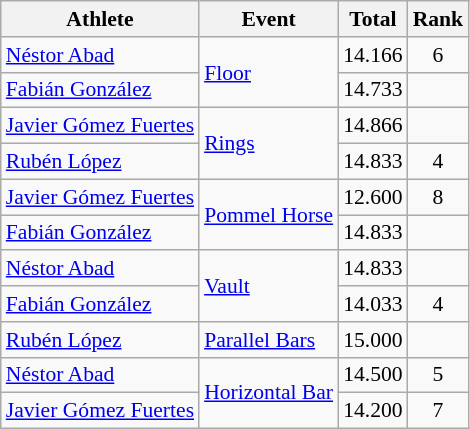<table class="wikitable" style="font-size:90%">
<tr>
<th>Athlete</th>
<th>Event</th>
<th>Total</th>
<th>Rank</th>
</tr>
<tr align=center>
<td align=left><a href='#'>Néstor Abad</a></td>
<td align=left rowspan=2><a href='#'>Floor</a></td>
<td>14.166</td>
<td>6</td>
</tr>
<tr align=center>
<td align=left><a href='#'>Fabián González</a></td>
<td>14.733</td>
<td></td>
</tr>
<tr align=center>
<td align=left><a href='#'>Javier Gómez Fuertes</a></td>
<td align=left rowspan=2><a href='#'>Rings</a></td>
<td>14.866</td>
<td></td>
</tr>
<tr align=center>
<td align=left><a href='#'>Rubén López</a></td>
<td>14.833</td>
<td>4</td>
</tr>
<tr align=center>
<td align=left><a href='#'>Javier Gómez Fuertes</a></td>
<td align=left rowspan=2><a href='#'>Pommel Horse</a></td>
<td>12.600</td>
<td>8</td>
</tr>
<tr align=center>
<td align=left><a href='#'>Fabián González</a></td>
<td>14.833</td>
<td></td>
</tr>
<tr align=center>
<td align=left><a href='#'>Néstor Abad</a></td>
<td align=left rowspan=2><a href='#'>Vault</a></td>
<td>14.833</td>
<td></td>
</tr>
<tr align=center>
<td align=left><a href='#'>Fabián González</a></td>
<td>14.033</td>
<td>4</td>
</tr>
<tr align=center>
<td align=left><a href='#'>Rubén López</a></td>
<td align=left><a href='#'>Parallel Bars</a></td>
<td>15.000</td>
<td></td>
</tr>
<tr align=center>
<td align=left><a href='#'>Néstor Abad</a></td>
<td align=left rowspan=2><a href='#'>Horizontal Bar</a></td>
<td>14.500</td>
<td>5</td>
</tr>
<tr align=center>
<td align=left><a href='#'>Javier Gómez Fuertes</a></td>
<td>14.200</td>
<td>7</td>
</tr>
</table>
